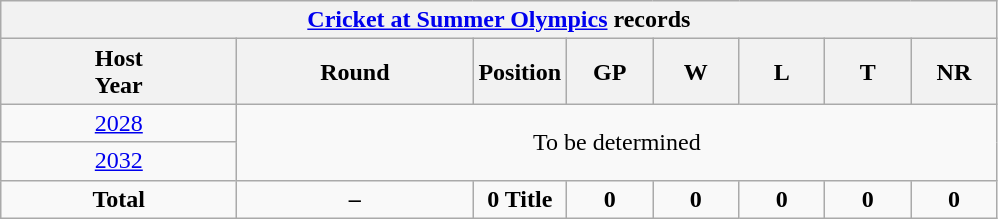<table class="wikitable" style="text-align: center; width=900px;">
<tr>
<th colspan=9><a href='#'>Cricket at Summer Olympics</a> records</th>
</tr>
<tr>
<th width=150>Host<br>Year</th>
<th width=150>Round</th>
<th width=50>Position</th>
<th width=50>GP</th>
<th width=50>W</th>
<th width=50>L</th>
<th width=50>T</th>
<th width=50>NR</th>
</tr>
<tr>
<td> <a href='#'>2028</a></td>
<td colspan=8 rowspan=2>To be determined</td>
</tr>
<tr>
<td> <a href='#'>2032</a></td>
</tr>
<tr>
<td><strong>Total</strong></td>
<td><strong>–</strong></td>
<td><strong>0 Title</strong></td>
<td><strong>0</strong></td>
<td><strong>0</strong></td>
<td><strong>0</strong></td>
<td><strong>0</strong></td>
<td><strong>0</strong></td>
</tr>
</table>
